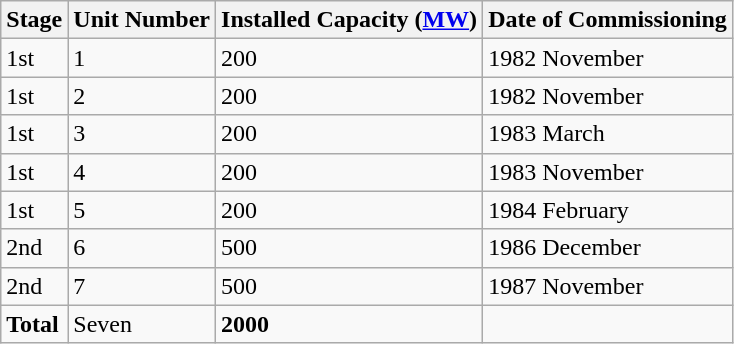<table class="sortable wikitable">
<tr>
<th>Stage</th>
<th>Unit Number</th>
<th>Installed Capacity (<a href='#'>MW</a>)</th>
<th>Date of Commissioning</th>
</tr>
<tr>
<td>1st</td>
<td>1</td>
<td>200</td>
<td>1982 November</td>
</tr>
<tr>
<td>1st</td>
<td>2</td>
<td>200</td>
<td>1982 November</td>
</tr>
<tr>
<td>1st</td>
<td>3</td>
<td>200</td>
<td>1983 March</td>
</tr>
<tr>
<td>1st</td>
<td>4</td>
<td>200</td>
<td>1983 November</td>
</tr>
<tr>
<td>1st</td>
<td>5</td>
<td>200</td>
<td>1984 February</td>
</tr>
<tr>
<td>2nd</td>
<td>6</td>
<td>500</td>
<td>1986 December</td>
</tr>
<tr>
<td>2nd</td>
<td>7</td>
<td>500</td>
<td>1987 November</td>
</tr>
<tr>
<td><strong>Total</strong></td>
<td>Seven</td>
<td><strong>2000</strong></td>
<td></td>
</tr>
</table>
